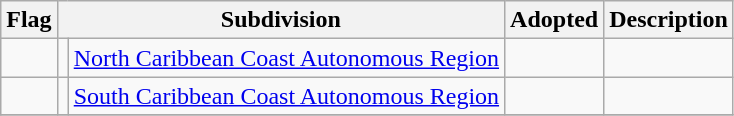<table class="wikitable sortable">
<tr>
<th class="unsortable">Flag</th>
<th colspan="2">Subdivision</th>
<th>Adopted</th>
<th class="unsortable">Description</th>
</tr>
<tr>
<td></td>
<td></td>
<td><a href='#'>North Caribbean Coast Autonomous Region</a></td>
<td></td>
<td></td>
</tr>
<tr>
<td></td>
<td></td>
<td><a href='#'>South Caribbean Coast Autonomous Region</a></td>
<td></td>
<td></td>
</tr>
<tr>
</tr>
</table>
